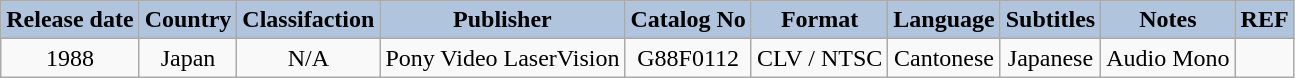<table class="wikitable">
<tr>
<th style="background:#B0C4DE;">Release date<br></th>
<th style="background:#B0C4DE;">Country<br></th>
<th style="background:#B0C4DE;">Classifaction<br></th>
<th style="background:#B0C4DE;">Publisher <br></th>
<th style="background:#B0C4DE;">Catalog No <br></th>
<th style="background:#B0C4DE;">Format <br></th>
<th style="background:#B0C4DE;">Language</th>
<th style="background:#B0C4DE;">Subtitles</th>
<th style="background:#B0C4DE;">Notes<br></th>
<th style="background:#B0C4DE;">REF</th>
</tr>
<tr style="text-align:center;">
<td>1988</td>
<td>Japan</td>
<td>N/A</td>
<td>Pony Video LaserVision</td>
<td>G88F0112</td>
<td>CLV / NTSC</td>
<td>Cantonese</td>
<td>Japanese</td>
<td>Audio Mono</td>
<td></td>
</tr>
</table>
